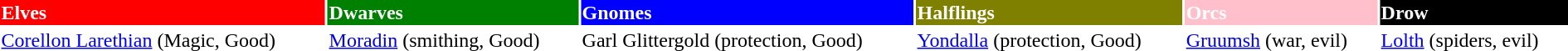<table border=0 width=100%>
<tr>
<td style="color:white" bgcolor=red><strong>Elves</strong></td>
<td style="color:white" bgcolor=green><strong>Dwarves</strong></td>
<td style="color:white" bgcolor=blue><strong>Gnomes</strong></td>
<td style="color:white" bgcolor=olive><strong>Halflings</strong></td>
<td style="color:white" bgcolor=pink><strong>Orcs</strong></td>
<td style="color:white" bgcolor=black><strong>Drow</strong></td>
</tr>
<tr>
<td><a href='#'>Corellon Larethian</a> (Magic, Good)</td>
<td><a href='#'>Moradin</a> (smithing, Good)</td>
<td>Garl Glittergold (protection, Good)</td>
<td><a href='#'>Yondalla</a> (protection, Good)</td>
<td><a href='#'>Gruumsh</a> (war, evil)</td>
<td><a href='#'>Lolth</a> (spiders, evil)</td>
</tr>
<tr>
</tr>
</table>
